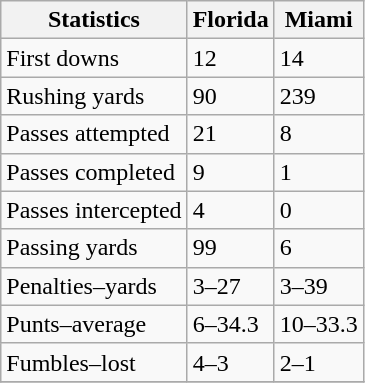<table class="wikitable">
<tr>
<th>Statistics</th>
<th>Florida</th>
<th>Miami</th>
</tr>
<tr>
<td>First downs</td>
<td>12</td>
<td>14</td>
</tr>
<tr>
<td>Rushing yards</td>
<td>90</td>
<td>239</td>
</tr>
<tr>
<td>Passes attempted</td>
<td>21</td>
<td>8</td>
</tr>
<tr>
<td>Passes completed</td>
<td>9</td>
<td>1</td>
</tr>
<tr>
<td>Passes intercepted</td>
<td>4</td>
<td>0</td>
</tr>
<tr>
<td>Passing yards</td>
<td>99</td>
<td>6</td>
</tr>
<tr>
<td>Penalties–yards</td>
<td>3–27</td>
<td>3–39</td>
</tr>
<tr>
<td>Punts–average</td>
<td>6–34.3</td>
<td>10–33.3</td>
</tr>
<tr>
<td>Fumbles–lost</td>
<td>4–3</td>
<td>2–1</td>
</tr>
<tr>
</tr>
</table>
